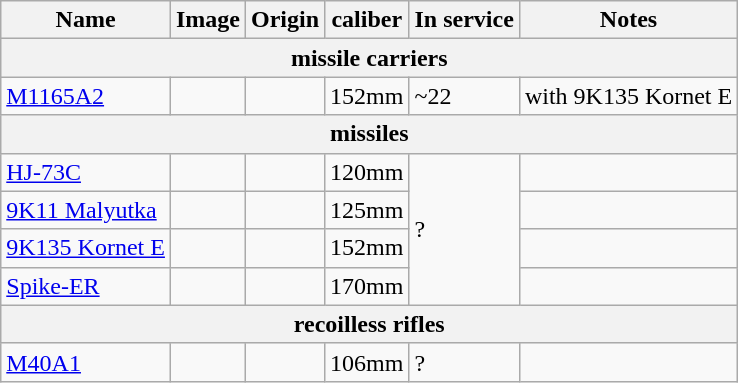<table class="wikitable">
<tr>
<th>Name</th>
<th>Image</th>
<th>Origin</th>
<th>caliber</th>
<th>In service</th>
<th>Notes</th>
</tr>
<tr>
<th colspan="6">missile carriers</th>
</tr>
<tr>
<td><a href='#'>M1165A2</a></td>
<td></td>
<td></td>
<td>152mm</td>
<td>~22</td>
<td>with 9K135 Kornet E</td>
</tr>
<tr>
<th colspan="6">missiles</th>
</tr>
<tr>
<td><a href='#'>HJ-73C</a></td>
<td></td>
<td></td>
<td>120mm</td>
<td rowspan="4">?</td>
<td></td>
</tr>
<tr>
<td><a href='#'>9K11 Malyutka</a></td>
<td></td>
<td></td>
<td>125mm</td>
<td></td>
</tr>
<tr>
<td><a href='#'>9K135 Kornet E</a></td>
<td></td>
<td></td>
<td>152mm</td>
<td></td>
</tr>
<tr>
<td><a href='#'>Spike-ER</a></td>
<td></td>
<td></td>
<td>170mm</td>
<td></td>
</tr>
<tr>
<th colspan="6">recoilless rifles</th>
</tr>
<tr>
<td><a href='#'>M40A1</a></td>
<td></td>
<td></td>
<td>106mm</td>
<td>?</td>
<td></td>
</tr>
</table>
